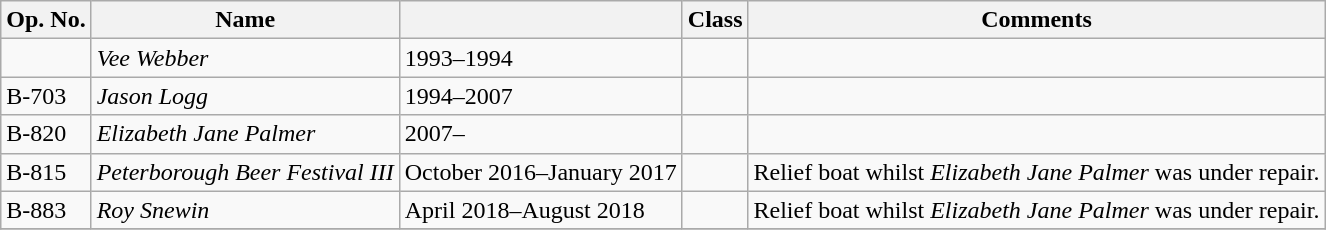<table class="wikitable">
<tr>
<th>Op. No.</th>
<th>Name</th>
<th></th>
<th>Class</th>
<th>Comments</th>
</tr>
<tr>
<td></td>
<td><em>Vee Webber</em></td>
<td>1993–1994</td>
<td></td>
<td></td>
</tr>
<tr>
<td>B-703</td>
<td><em>Jason Logg</em></td>
<td>1994–2007</td>
<td></td>
<td></td>
</tr>
<tr>
<td>B-820</td>
<td><em>Elizabeth Jane Palmer</em></td>
<td>2007–</td>
<td></td>
<td></td>
</tr>
<tr>
<td>B-815</td>
<td><em>Peterborough Beer Festival III</em></td>
<td>October 2016–January 2017</td>
<td></td>
<td>Relief boat whilst <em>Elizabeth Jane Palmer</em> was under repair.</td>
</tr>
<tr>
<td>B-883</td>
<td><em>Roy Snewin</em></td>
<td>April 2018–August 2018</td>
<td></td>
<td>Relief boat whilst <em>Elizabeth Jane Palmer</em> was under repair.</td>
</tr>
<tr>
</tr>
</table>
